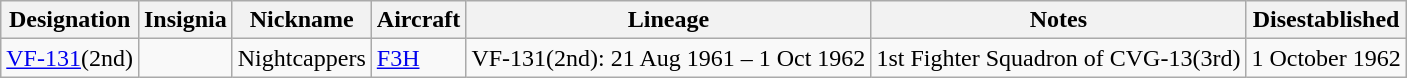<table class="wikitable">
<tr>
<th>Designation</th>
<th>Insignia</th>
<th>Nickname</th>
<th>Aircraft</th>
<th>Lineage</th>
<th>Notes</th>
<th>Disestablished</th>
</tr>
<tr>
<td><a href='#'>VF-131</a>(2nd)</td>
<td></td>
<td>Nightcappers</td>
<td><a href='#'>F3H</a></td>
<td style="white-space: nowrap;">VF-131(2nd): 21 Aug 1961 – 1 Oct 1962</td>
<td>1st Fighter Squadron of CVG-13(3rd)</td>
<td>1 October 1962</td>
</tr>
</table>
